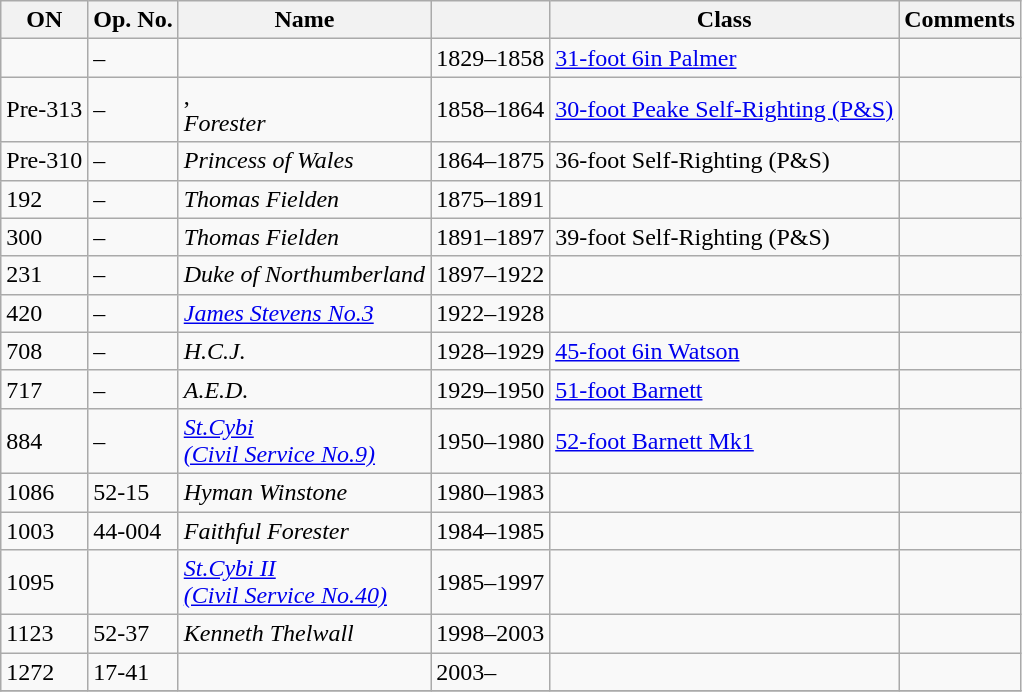<table class="wikitable">
<tr>
<th>ON</th>
<th>Op. No.</th>
<th>Name</th>
<th></th>
<th>Class</th>
<th>Comments</th>
</tr>
<tr>
<td></td>
<td>–</td>
<td></td>
<td>1829–1858</td>
<td><a href='#'>31-foot 6in Palmer</a></td>
<td></td>
</tr>
<tr>
<td>Pre-313</td>
<td>–</td>
<td>,<br><em>Forester</em></td>
<td>1858–1864</td>
<td><a href='#'>30-foot Peake Self-Righting (P&S)</a></td>
<td></td>
</tr>
<tr>
<td>Pre-310</td>
<td>–</td>
<td><em>Princess of Wales</em></td>
<td>1864–1875</td>
<td>36-foot Self-Righting (P&S)</td>
<td></td>
</tr>
<tr>
<td>192</td>
<td>–</td>
<td><em>Thomas Fielden</em></td>
<td>1875–1891</td>
<td></td>
<td></td>
</tr>
<tr>
<td>300</td>
<td>–</td>
<td><em>Thomas Fielden</em></td>
<td>1891–1897</td>
<td>39-foot Self-Righting (P&S)</td>
<td></td>
</tr>
<tr>
<td>231</td>
<td>–</td>
<td><em>Duke of Northumberland</em></td>
<td>1897–1922</td>
<td></td>
<td></td>
</tr>
<tr>
<td>420</td>
<td>–</td>
<td><a href='#'><em>James Stevens No.3</em></a></td>
<td>1922–1928</td>
<td></td>
<td></td>
</tr>
<tr>
<td>708</td>
<td>–</td>
<td><em>H.C.J.</em></td>
<td>1928–1929</td>
<td><a href='#'>45-foot 6in Watson</a></td>
<td></td>
</tr>
<tr>
<td>717</td>
<td>–</td>
<td><em>A.E.D.</em></td>
<td>1929–1950</td>
<td><a href='#'>51-foot Barnett</a></td>
<td></td>
</tr>
<tr>
<td>884</td>
<td>–</td>
<td><a href='#'><em>St.Cybi<br>(Civil Service No.9)</em></a></td>
<td>1950–1980</td>
<td><a href='#'>52-foot Barnett Mk1</a></td>
<td></td>
</tr>
<tr>
<td>1086</td>
<td>52-15</td>
<td><em>Hyman Winstone</em></td>
<td>1980–1983</td>
<td></td>
<td></td>
</tr>
<tr>
<td>1003</td>
<td>44-004</td>
<td><em>Faithful Forester</em></td>
<td>1984–1985</td>
<td></td>
<td></td>
</tr>
<tr>
<td>1095</td>
<td></td>
<td><a href='#'><em>St.Cybi II<br>(Civil Service No.40)</em></a></td>
<td>1985–1997</td>
<td></td>
<td></td>
</tr>
<tr>
<td>1123</td>
<td>52-37</td>
<td><em>Kenneth Thelwall</em></td>
<td>1998–2003</td>
<td></td>
<td></td>
</tr>
<tr>
<td>1272</td>
<td>17-41</td>
<td></td>
<td>2003–</td>
<td></td>
<td></td>
</tr>
<tr>
</tr>
</table>
